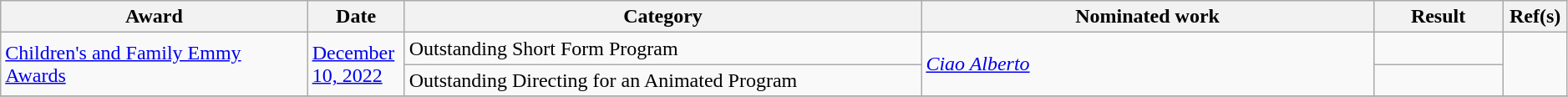<table class="wikitable sortable plainrowheaders" style="width:99%;">
<tr>
<th scope="col" style="width:19%;">Award</th>
<th scope="col" style="width:6%;">Date</th>
<th scope="col" style="width:32%;">Category</th>
<th scope="col" style="width:28%;">Nominated work</th>
<th scope="col" style="width:8%;">Result</th>
<th scope="col" style="width:4%;" class="unsortable">Ref(s)</th>
</tr>
<tr>
<td rowspan="2"><a href='#'>Children's and Family Emmy Awards</a></td>
<td rowspan="2"><a href='#'>December 10, 2022</a></td>
<td>Outstanding Short Form Program</td>
<td rowspan="2"><em><a href='#'>Ciao Alberto</a></em></td>
<td></td>
<td rowspan="2" style="text-align:center;"></td>
</tr>
<tr>
<td>Outstanding Directing for an Animated Program</td>
<td></td>
</tr>
<tr>
</tr>
</table>
